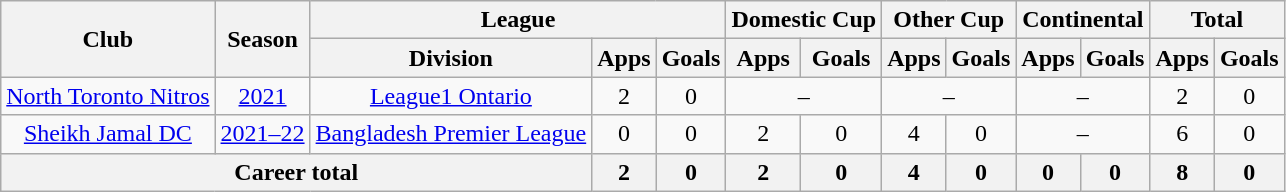<table class="wikitable" style="text-align:center">
<tr>
<th rowspan="2">Club</th>
<th rowspan="2">Season</th>
<th colspan="3">League</th>
<th colspan="2">Domestic Cup</th>
<th colspan="2">Other Cup</th>
<th colspan="2">Continental</th>
<th colspan="2">Total</th>
</tr>
<tr>
<th>Division</th>
<th>Apps</th>
<th>Goals</th>
<th>Apps</th>
<th>Goals</th>
<th>Apps</th>
<th>Goals</th>
<th>Apps</th>
<th>Goals</th>
<th>Apps</th>
<th>Goals</th>
</tr>
<tr>
<td><a href='#'>North Toronto Nitros</a></td>
<td><a href='#'>2021</a></td>
<td><a href='#'>League1 Ontario</a></td>
<td>2</td>
<td>0</td>
<td colspan="2">–</td>
<td colspan="2">–</td>
<td colspan="2">–</td>
<td>2</td>
<td>0</td>
</tr>
<tr>
<td><a href='#'>Sheikh Jamal DC</a></td>
<td><a href='#'>2021–22</a></td>
<td><a href='#'>Bangladesh Premier League</a></td>
<td>0</td>
<td>0</td>
<td>2</td>
<td>0</td>
<td>4</td>
<td>0</td>
<td colspan="2">–</td>
<td>6</td>
<td>0</td>
</tr>
<tr>
<th colspan="3">Career total</th>
<th>2</th>
<th>0</th>
<th>2</th>
<th>0</th>
<th>4</th>
<th>0</th>
<th>0</th>
<th>0</th>
<th>8</th>
<th>0</th>
</tr>
</table>
